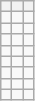<table class="wikitable">
<tr>
<th></th>
<th></th>
<th></th>
</tr>
<tr>
<td></td>
<td></td>
<td></td>
</tr>
<tr>
<td></td>
<td></td>
<td></td>
</tr>
<tr>
<td></td>
<td></td>
<td></td>
</tr>
<tr>
<td></td>
<td></td>
<td></td>
</tr>
<tr>
<td></td>
<td></td>
<td></td>
</tr>
<tr>
<td></td>
<td></td>
<td></td>
</tr>
<tr>
<td></td>
<td></td>
<td></td>
</tr>
<tr>
<td></td>
<td></td>
<td></td>
</tr>
</table>
